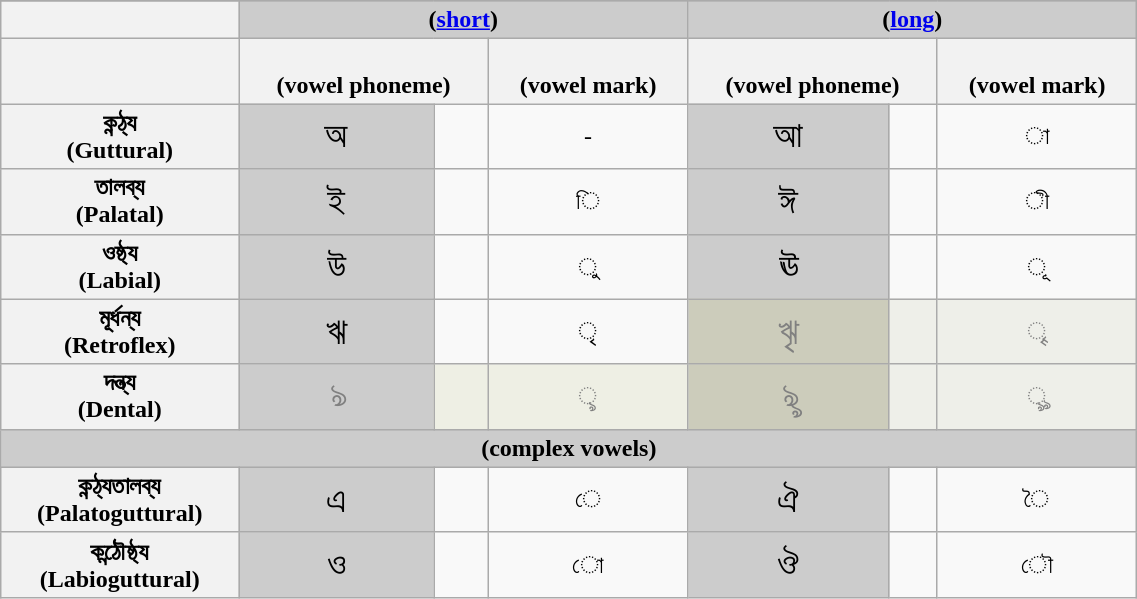<table class="wikitable" style="text-align:center; width:60%">
<tr>
</tr>
<tr>
<th></th>
<th colspan=3 style="background:#ccc;"> (<a href='#'>short</a>)</th>
<th colspan=3 style="background:#ccc;"> (<a href='#'>long</a>)</th>
</tr>
<tr>
<th></th>
<th colspan=2><br>(vowel phoneme)</th>
<th><br>(vowel mark)</th>
<th colspan=2><br>(vowel phoneme)</th>
<th><br>(vowel mark)</th>
</tr>
<tr>
<th>কন্ঠ্য<br>(Guttural)</th>
<td style="background:#ccc; font-size:24px;">অ</td>
<td><br></td>
<td>-</td>
<td style="background:#ccc; font-size:24px;">আ</td>
<td><br></td>
<td>া</td>
</tr>
<tr>
<th>তালব্য<br>(Palatal)</th>
<td style="background:#ccc; font-size:24px;">ই</td>
<td><br></td>
<td>ি</td>
<td style="background:#ccc; font-size:24px;">ঈ</td>
<td><br></td>
<td>ী</td>
</tr>
<tr>
<th>ওষ্ঠ্য<br>(Labial)</th>
<td style="background:#ccc; font-size:24px;">উ</td>
<td><br></td>
<td>ু</td>
<td style="background:#ccc; font-size:24px;">ঊ</td>
<td><br></td>
<td>ূ</td>
</tr>
<tr>
<th>মূর্ধন্য<br>(Retroflex)</th>
<td style="background:#ccc; font-size:24px;">ঋ</td>
<td><br></td>
<td>ৃ</td>
<td style="background:#ccb; font-size:24px; color:#808080" bgcolor="#EEEFE4">ৠ</td>
<td style="color:#808080" bgcolor="#EEEFE9"></td>
<td style="color:#808080" bgcolor="#EEEFE9">ৄ</td>
</tr>
<tr>
<th>দন্ত্য<br>(Dental)</th>
<td style="background:#ccc; font-size:24px; color:#808080" bgcolor="#EEEFE4">ঌ</td>
<td style="color:#808080" bgcolor="#EEEFE4"><br></td>
<td style="color:#808080" bgcolor="#EEEFE4">ৢ</td>
<td style="background:#ccb; font-size:24px; color:#808080" bgcolor="#EEEFE4">ৡ</td>
<td style="color:#808080" bgcolor="#EEEFE9"></td>
<td style="color:#808080" bgcolor="#EEEFE9">ৣ</td>
</tr>
<tr>
<th colspan=7 style="background:#ccc;"> (complex vowels)</th>
</tr>
<tr>
<th>কন্ঠ্যতালব্য<br>(Palatoguttural)</th>
<td style="background:#ccc; font-size:24px;">এ</td>
<td><br></td>
<td>ে</td>
<td style="background:#ccc; font-size:24px;">ঐ</td>
<td><br></td>
<td>ৈ</td>
</tr>
<tr>
<th>কন্ঠৌষ্ঠ্য<br>(Labioguttural)</th>
<td style="background:#ccc; font-size:24px;">ও</td>
<td><br></td>
<td>ো</td>
<td style="background:#ccc; font-size:24px;">ঔ</td>
<td><br></td>
<td>ৌ</td>
</tr>
</table>
